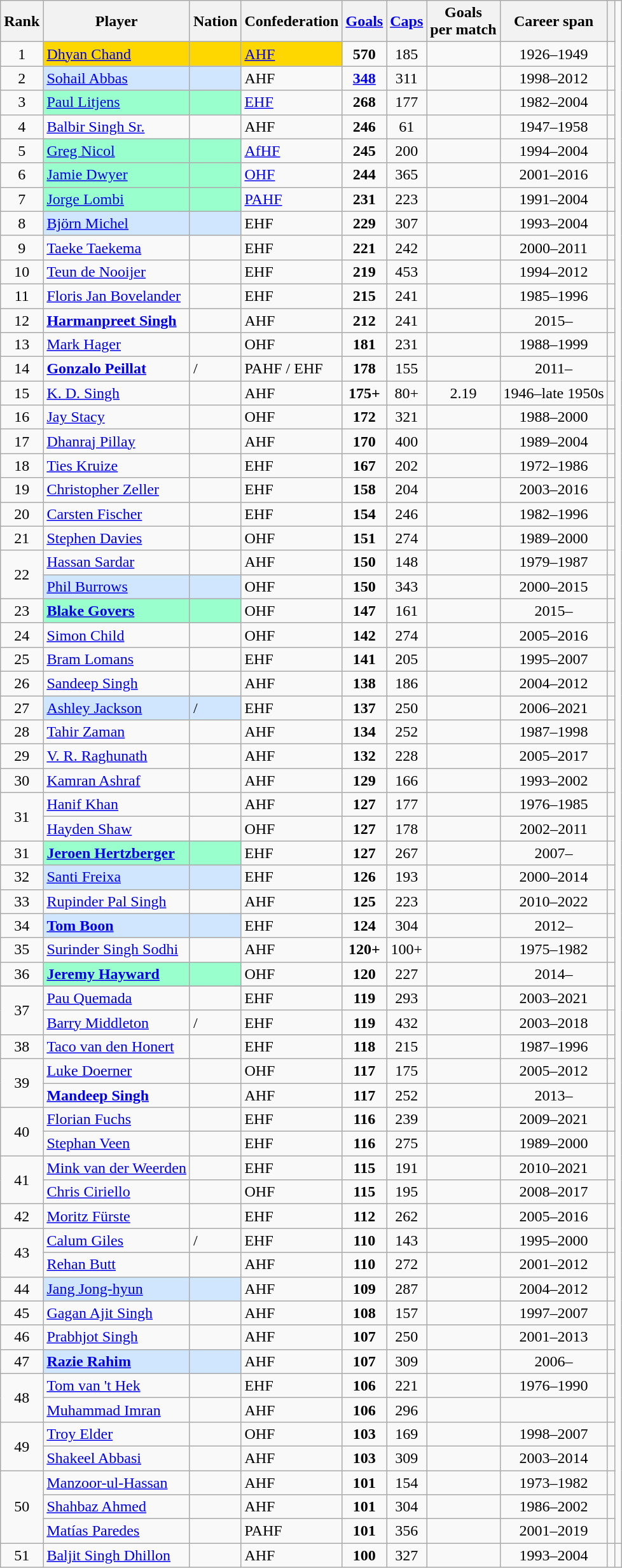<table class="wikitable sortable" style="text-align:center;">
<tr>
<th style="width:15px;" scope=col data-sort-type="number">Rank</th>
<th scope=col>Player</th>
<th scope=col>Nation</th>
<th scope=col>Confederation</th>
<th scope=col data-sort-type="number"><a href='#'>Goals</a></th>
<th scope=col data-sort-type="number"><a href='#'>Caps</a></th>
<th scope=col>Goals<br>per match</th>
<th scope=col>Career span</th>
<th scope=col class="unsortable"></th>
</tr>
<tr>
<td>1</td>
<td bgcolor="gold" align="left"><a href='#'>Dhyan Chand</a></td>
<td bgcolor="gold" align="left"></td>
<td bgcolor="gold" align="left"><a href='#'>AHF</a></td>
<td><strong>570</strong></td>
<td>185</td>
<td></td>
<td>1926–1949</td>
<td {></td>
</tr>
<tr>
<td>2</td>
<td style="background-color:#D0E6FF" align="left"><a href='#'>Sohail Abbas</a></td>
<td style="background-color:#D0E6FF" align="left"></td>
<td align="left">AHF</td>
<td><a href='#'><strong>348</strong></a></td>
<td>311</td>
<td></td>
<td>1998–2012</td>
<td></td>
</tr>
<tr>
<td>3</td>
<td bgcolor="#9FC" align="left"><a href='#'>Paul Litjens</a></td>
<td bgcolor="#9FC" align="left"></td>
<td align="left"><a href='#'>EHF</a></td>
<td><strong>268</strong></td>
<td>177</td>
<td></td>
<td>1982–2004</td>
<td></td>
</tr>
<tr>
<td>4</td>
<td align="left"><a href='#'>Balbir Singh Sr.</a></td>
<td align="left"></td>
<td align="left">AHF</td>
<td><strong>246</strong></td>
<td>61</td>
<td></td>
<td>1947–1958</td>
<td></td>
</tr>
<tr>
<td>5</td>
<td bgcolor="#9FC" align="left"><a href='#'>Greg Nicol</a></td>
<td bgcolor="#9FC" align="left"></td>
<td align="left"><a href='#'>AfHF</a></td>
<td><strong>245</strong></td>
<td>200</td>
<td></td>
<td>1994–2004</td>
<td></td>
</tr>
<tr>
<td>6</td>
<td bgcolor="#9FC" align="left"><a href='#'>Jamie Dwyer</a></td>
<td bgcolor="#9FC" align="left"></td>
<td align="left"><a href='#'>OHF</a></td>
<td><strong>244</strong></td>
<td>365</td>
<td></td>
<td>2001–2016</td>
<td></td>
</tr>
<tr>
<td>7</td>
<td bgcolor="#9FC" align="left"><a href='#'>Jorge Lombi</a></td>
<td bgcolor="#9FC" align="left"></td>
<td align="left"><a href='#'>PAHF</a></td>
<td><strong>231</strong></td>
<td>223</td>
<td></td>
<td>1991–2004</td>
<td></td>
</tr>
<tr>
<td>8</td>
<td style="background-color:#D0E6FF" align="left"><a href='#'>Björn Michel</a></td>
<td style="background-color:#D0E6FF" align="left"></td>
<td align="left">EHF</td>
<td><strong>229</strong></td>
<td>307</td>
<td></td>
<td>1993–2004</td>
<td></td>
</tr>
<tr>
<td>9</td>
<td align="left"><a href='#'>Taeke Taekema</a></td>
<td align="left"></td>
<td align="left">EHF</td>
<td><strong>221</strong></td>
<td>242</td>
<td></td>
<td>2000–2011</td>
<td></td>
</tr>
<tr>
<td>10</td>
<td align="left"><a href='#'>Teun de Nooijer</a></td>
<td align="left"></td>
<td align="left">EHF</td>
<td><strong>219</strong></td>
<td>453</td>
<td></td>
<td>1994–2012</td>
<td></td>
</tr>
<tr>
<td>11</td>
<td align="left"><a href='#'>Floris Jan Bovelander</a></td>
<td align="left"></td>
<td align="left">EHF</td>
<td><strong>215</strong></td>
<td>241</td>
<td></td>
<td>1985–1996</td>
<td></td>
</tr>
<tr>
<td>12</td>
<td align="left"><strong><a href='#'>Harmanpreet Singh</a></strong></td>
<td align="left"></td>
<td align="left">AHF</td>
<td><strong>212</strong></td>
<td>241</td>
<td></td>
<td>2015–</td>
<td></td>
</tr>
<tr>
<td>13</td>
<td align="left"><a href='#'>Mark Hager</a></td>
<td align="left"></td>
<td align="left">OHF</td>
<td><strong>181</strong></td>
<td>231</td>
<td></td>
<td>1988–1999</td>
<td></td>
</tr>
<tr>
<td>14</td>
<td align="left"><strong><a href='#'>Gonzalo Peillat</a></strong></td>
<td align="left"> / </td>
<td align="left">PAHF / EHF</td>
<td><strong>178</strong></td>
<td>155</td>
<td></td>
<td>2011–</td>
<td></td>
</tr>
<tr>
<td>15</td>
<td align="left"><a href='#'>K. D. Singh</a></td>
<td align="left"></td>
<td align="left">AHF</td>
<td><strong>175+</strong></td>
<td>80+</td>
<td>2.19</td>
<td>1946–late 1950s</td>
<td></td>
</tr>
<tr>
<td>16</td>
<td align="left"><a href='#'>Jay Stacy</a></td>
<td align="left"></td>
<td align="left">OHF</td>
<td><strong>172</strong></td>
<td>321</td>
<td></td>
<td>1988–2000</td>
<td></td>
</tr>
<tr>
<td>17</td>
<td align="left"><a href='#'>Dhanraj Pillay</a></td>
<td align="left"></td>
<td align="left">AHF</td>
<td><strong>170</strong></td>
<td>400</td>
<td></td>
<td>1989–2004</td>
<td></td>
</tr>
<tr>
<td>18</td>
<td align="left"><a href='#'>Ties Kruize</a></td>
<td align="left"></td>
<td align="left">EHF</td>
<td><strong>167</strong></td>
<td>202</td>
<td></td>
<td>1972–1986</td>
<td></td>
</tr>
<tr>
<td>19</td>
<td align="left"><a href='#'>Christopher Zeller</a></td>
<td align="left"></td>
<td align="left">EHF</td>
<td><strong>158</strong></td>
<td>204</td>
<td></td>
<td>2003–2016</td>
<td></td>
</tr>
<tr>
<td>20</td>
<td align="left"><a href='#'>Carsten Fischer</a></td>
<td align="left"></td>
<td align="left">EHF</td>
<td><strong>154</strong></td>
<td>246</td>
<td></td>
<td>1982–1996</td>
<td></td>
</tr>
<tr>
<td>21</td>
<td align="left"><a href='#'>Stephen Davies</a></td>
<td align="left"></td>
<td align="left">OHF</td>
<td><strong>151</strong></td>
<td>274</td>
<td></td>
<td>1989–2000</td>
<td></td>
</tr>
<tr>
<td rowspan="2">22</td>
<td align="left"><a href='#'>Hassan Sardar</a></td>
<td align="left"></td>
<td align="left">AHF</td>
<td><strong>150</strong></td>
<td>148</td>
<td></td>
<td>1979–1987</td>
<td></td>
</tr>
<tr>
<td style="background-color:#D0E6FF" align="left"><a href='#'>Phil Burrows</a></td>
<td style="background-color:#D0E6FF" align="left"></td>
<td align="left">OHF</td>
<td><strong>150</strong></td>
<td>343</td>
<td></td>
<td>2000–2015</td>
<td></td>
</tr>
<tr>
<td>23</td>
<td bgcolor="#9FC" align="left"><strong><a href='#'>Blake Govers</a></strong></td>
<td bgcolor="#9FC" align="left"></td>
<td align="left">OHF</td>
<td><strong>147</strong></td>
<td>161</td>
<td></td>
<td>2015–</td>
<td></td>
</tr>
<tr>
<td>24</td>
<td align="left"><a href='#'>Simon Child</a></td>
<td align="left"></td>
<td align="left">OHF</td>
<td><strong>142</strong></td>
<td>274</td>
<td></td>
<td>2005–2016</td>
<td></td>
</tr>
<tr>
<td>25</td>
<td align="left"><a href='#'>Bram Lomans</a></td>
<td align="left"></td>
<td align="left">EHF</td>
<td><strong>141</strong></td>
<td>205</td>
<td></td>
<td>1995–2007</td>
<td></td>
</tr>
<tr>
<td>26</td>
<td align="left"><a href='#'>Sandeep Singh</a></td>
<td align="left"></td>
<td align="left">AHF</td>
<td><strong>138</strong></td>
<td>186</td>
<td></td>
<td>2004–2012</td>
<td></td>
</tr>
<tr>
<td>27</td>
<td style="background-color:#D0E6FF" align="left"><a href='#'>Ashley Jackson</a></td>
<td style="background-color:#D0E6FF" align="left"> / </td>
<td align="left">EHF</td>
<td><strong>137</strong></td>
<td>250</td>
<td></td>
<td>2006–2021</td>
<td></td>
</tr>
<tr>
<td>28</td>
<td align="left"><a href='#'>Tahir Zaman</a></td>
<td align="left"></td>
<td align="left">AHF</td>
<td><strong>134</strong></td>
<td>252</td>
<td></td>
<td>1987–1998</td>
<td></td>
</tr>
<tr>
<td>29</td>
<td align="left"><a href='#'>V. R. Raghunath</a></td>
<td align="left"></td>
<td align="left">AHF</td>
<td><strong>132</strong></td>
<td>228</td>
<td></td>
<td>2005–2017</td>
<td></td>
</tr>
<tr>
<td>30</td>
<td align="left"><a href='#'>Kamran Ashraf</a></td>
<td align="left"></td>
<td align="left">AHF</td>
<td><strong>129</strong></td>
<td>166</td>
<td></td>
<td>1993–2002</td>
<td></td>
</tr>
<tr>
<td rowspan="2">31</td>
<td align="left"><a href='#'>Hanif Khan</a></td>
<td align="left"></td>
<td align="left">AHF</td>
<td><strong>127</strong></td>
<td>177</td>
<td></td>
<td>1976–1985</td>
<td></td>
</tr>
<tr>
<td align="left"><a href='#'>Hayden Shaw</a></td>
<td align="left"></td>
<td align="left">OHF</td>
<td><strong>127</strong></td>
<td>178</td>
<td></td>
<td>2002–2011</td>
<td></td>
</tr>
<tr>
<td>31</td>
<td bgcolor="#9FC" align="left"><strong><a href='#'>Jeroen Hertzberger</a></strong></td>
<td bgcolor="#9FC" align="left"></td>
<td align="left">EHF</td>
<td><strong>127</strong></td>
<td>267</td>
<td></td>
<td>2007–</td>
<td></td>
</tr>
<tr>
<td>32</td>
<td style="background-color:#D0E6FF" align="left"><a href='#'>Santi Freixa</a></td>
<td style="background-color:#D0E6FF" align="left"></td>
<td align="left">EHF</td>
<td><strong>126</strong></td>
<td>193</td>
<td></td>
<td>2000–2014</td>
<td></td>
</tr>
<tr>
<td>33</td>
<td align="left"><a href='#'>Rupinder Pal Singh</a></td>
<td align="left"></td>
<td align="left">AHF</td>
<td><strong>125</strong></td>
<td>223</td>
<td></td>
<td>2010–2022</td>
<td></td>
</tr>
<tr>
<td>34</td>
<td style="background-color:#D0E6FF" align="left"><strong><a href='#'>Tom Boon</a></strong></td>
<td style="background-color:#D0E6FF" align="left"></td>
<td align="left">EHF</td>
<td><strong>124</strong></td>
<td>304</td>
<td></td>
<td>2012–</td>
<td></td>
</tr>
<tr>
<td>35</td>
<td align="left"><a href='#'>Surinder Singh Sodhi</a></td>
<td align="left"></td>
<td align="left">AHF</td>
<td><strong>120+</strong></td>
<td>100+</td>
<td></td>
<td>1975–1982</td>
<td></td>
</tr>
<tr>
<td>36</td>
<td bgcolor="#9FC" align="left"><strong><a href='#'>Jeremy Hayward</a></strong></td>
<td bgcolor="#9FC" align="left"></td>
<td align="left">OHF</td>
<td><strong>120</strong></td>
<td>227</td>
<td></td>
<td>2014–</td>
<td></td>
</tr>
<tr>
</tr>
<tr>
<td rowspan="2">37</td>
<td align="left"><a href='#'>Pau Quemada</a></td>
<td align="left"></td>
<td align="left">EHF</td>
<td><strong>119</strong></td>
<td>293</td>
<td></td>
<td>2003–2021</td>
<td></td>
</tr>
<tr>
<td align="left"><a href='#'>Barry Middleton</a></td>
<td align="left"> / </td>
<td align="left">EHF</td>
<td><strong>119</strong></td>
<td>432</td>
<td></td>
<td>2003–2018</td>
<td></td>
</tr>
<tr>
<td>38</td>
<td align="left"><a href='#'>Taco van den Honert</a></td>
<td align="left"></td>
<td align="left">EHF</td>
<td><strong>118</strong></td>
<td>215</td>
<td></td>
<td>1987–1996</td>
<td></td>
</tr>
<tr>
<td rowspan="2">39</td>
<td align="left"><a href='#'>Luke Doerner</a></td>
<td align="left"></td>
<td align="left">OHF</td>
<td><strong>117</strong></td>
<td>175</td>
<td></td>
<td>2005–2012</td>
<td></td>
</tr>
<tr>
<td align="left"><strong><a href='#'>Mandeep Singh</a></strong></td>
<td align="left"></td>
<td align="left">AHF</td>
<td><strong>117</strong></td>
<td>252</td>
<td></td>
<td>2013–</td>
<td></td>
</tr>
<tr>
<td rowspan="2">40</td>
<td align="left"><a href='#'>Florian Fuchs</a></td>
<td align="left"></td>
<td align="left">EHF</td>
<td><strong>116</strong></td>
<td>239</td>
<td></td>
<td>2009–2021</td>
<td></td>
</tr>
<tr>
<td align="left"><a href='#'>Stephan Veen</a></td>
<td align="left"></td>
<td align="left">EHF</td>
<td><strong>116</strong></td>
<td>275</td>
<td></td>
<td>1989–2000</td>
<td></td>
</tr>
<tr>
<td rowspan="2">41</td>
<td align="left"><a href='#'>Mink van der Weerden</a></td>
<td align="left"></td>
<td align="left">EHF</td>
<td><strong>115</strong></td>
<td>191</td>
<td></td>
<td>2010–2021</td>
<td></td>
</tr>
<tr>
<td align="left"><a href='#'>Chris Ciriello</a></td>
<td align="left"></td>
<td align="left">OHF</td>
<td><strong>115</strong></td>
<td>195</td>
<td></td>
<td>2008–2017</td>
<td></td>
</tr>
<tr>
<td>42</td>
<td align="left"><a href='#'>Moritz Fürste</a></td>
<td align="left"></td>
<td align="left">EHF</td>
<td><strong>112</strong></td>
<td>262</td>
<td></td>
<td>2005–2016</td>
<td></td>
</tr>
<tr>
<td rowspan="2">43</td>
<td align="left"><a href='#'>Calum Giles</a></td>
<td align="left"> / </td>
<td align="left">EHF</td>
<td><strong>110</strong></td>
<td>143</td>
<td></td>
<td>1995–2000</td>
<td></td>
</tr>
<tr>
<td align="left"><a href='#'>Rehan Butt</a></td>
<td align="left"></td>
<td align="left">AHF</td>
<td><strong>110</strong></td>
<td>272</td>
<td></td>
<td>2001–2012</td>
<td></td>
</tr>
<tr>
<td>44</td>
<td style="background-color:#D0E6FF" align="left"><a href='#'>Jang Jong-hyun</a></td>
<td style="background-color:#D0E6FF" align="left"></td>
<td align="left">AHF</td>
<td><strong>109</strong></td>
<td>287</td>
<td></td>
<td>2004–2012</td>
<td></td>
</tr>
<tr>
<td>45</td>
<td align="left"><a href='#'>Gagan Ajit Singh</a></td>
<td align="left"></td>
<td align="left">AHF</td>
<td><strong>108</strong></td>
<td>157</td>
<td></td>
<td>1997–2007</td>
<td></td>
</tr>
<tr |->
<td>46</td>
<td align="left"><a href='#'>Prabhjot Singh</a></td>
<td align="left"></td>
<td align="left">AHF</td>
<td><strong>107</strong></td>
<td>250</td>
<td></td>
<td>2001–2013</td>
<td></td>
</tr>
<tr>
<td>47</td>
<td style="background-color:#D0E6FF" align="left"><strong><a href='#'>Razie Rahim</a></strong></td>
<td style="background-color:#D0E6FF" align="left"></td>
<td align="left">AHF</td>
<td><strong>107</strong></td>
<td>309</td>
<td></td>
<td>2006–</td>
<td></td>
</tr>
<tr>
<td rowspan="2">48</td>
<td align="left"><a href='#'>Tom van 't Hek</a></td>
<td align="left"></td>
<td align="left">EHF</td>
<td><strong>106</strong></td>
<td>221</td>
<td></td>
<td>1976–1990</td>
<td></td>
</tr>
<tr>
<td align="left"><a href='#'>Muhammad Imran</a></td>
<td align="left"></td>
<td align="left">AHF</td>
<td><strong>106</strong></td>
<td>296</td>
<td></td>
<td></td>
<td></td>
</tr>
<tr>
<td rowspan="2">49</td>
<td align="left"><a href='#'>Troy Elder</a></td>
<td align="left"></td>
<td align="left">OHF</td>
<td><strong>103</strong></td>
<td>169</td>
<td></td>
<td>1998–2007</td>
<td></td>
</tr>
<tr>
<td align="left"><a href='#'>Shakeel Abbasi</a></td>
<td align="left"></td>
<td align="left">AHF</td>
<td><strong>103</strong></td>
<td>309</td>
<td></td>
<td>2003–2014</td>
<td></td>
</tr>
<tr>
<td rowspan="3">50</td>
<td align="left"><a href='#'>Manzoor-ul-Hassan</a></td>
<td align="left"></td>
<td align="left">AHF</td>
<td><strong>101</strong></td>
<td>154</td>
<td></td>
<td>1973–1982</td>
<td></td>
</tr>
<tr>
<td align="left"><a href='#'>Shahbaz Ahmed</a></td>
<td align="left"></td>
<td align="left">AHF</td>
<td><strong>101</strong></td>
<td>304</td>
<td></td>
<td>1986–2002</td>
<td></td>
</tr>
<tr>
<td align="left"><a href='#'>Matías Paredes</a></td>
<td align="left"></td>
<td align="left">PAHF</td>
<td><strong>101</strong></td>
<td>356</td>
<td></td>
<td>2001–2019</td>
<td></td>
</tr>
<tr>
<td>51</td>
<td align="left"><a href='#'>Baljit Singh Dhillon</a></td>
<td align="left"></td>
<td align="left">AHF</td>
<td><strong>100</strong></td>
<td>327</td>
<td></td>
<td>1993–2004</td>
<td></td>
<td></td>
</tr>
</table>
